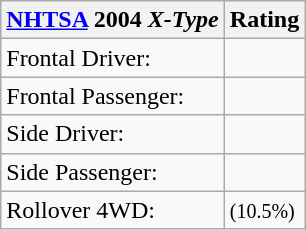<table class="wikitable">
<tr>
<th><a href='#'>NHTSA</a> 2004 <em>X-Type</em></th>
<th>Rating</th>
</tr>
<tr>
<td>Frontal Driver:</td>
<td></td>
</tr>
<tr>
<td>Frontal Passenger:</td>
<td></td>
</tr>
<tr>
<td>Side Driver:</td>
<td></td>
</tr>
<tr>
<td>Side Passenger:</td>
<td></td>
</tr>
<tr>
<td>Rollover 4WD:</td>
<td> <small>(10.5%)</small></td>
</tr>
</table>
